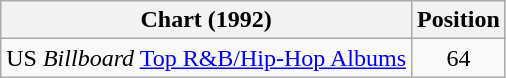<table class="wikitable">
<tr>
<th>Chart (1992)</th>
<th>Position</th>
</tr>
<tr>
<td>US <em>Billboard</em> <a href='#'>Top R&B/Hip-Hop Albums</a></td>
<td style="text-align:center;">64</td>
</tr>
</table>
